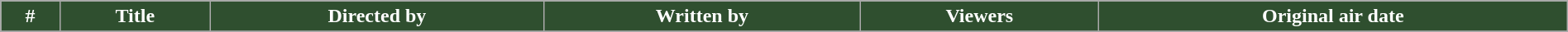<table class="wikitable plainrowheaders" style="width: 100%; margin-right: 0;">
<tr style="color:white">
</tr>
<tr>
<th style="background:#2F4F2F; color:#fff;">#</th>
<th style="background:#2F4F2F; color:#fff;">Title</th>
<th style="background:#2F4F2F; color:#fff;">Directed by</th>
<th style="background:#2F4F2F; color:#fff;">Written by</th>
<th style="background:#2F4F2F; color:#fff;">Viewers</th>
<th style="background:#2F4F2F; color:#fff;">Original air date</th>
</tr>
<tr>
</tr>
</table>
